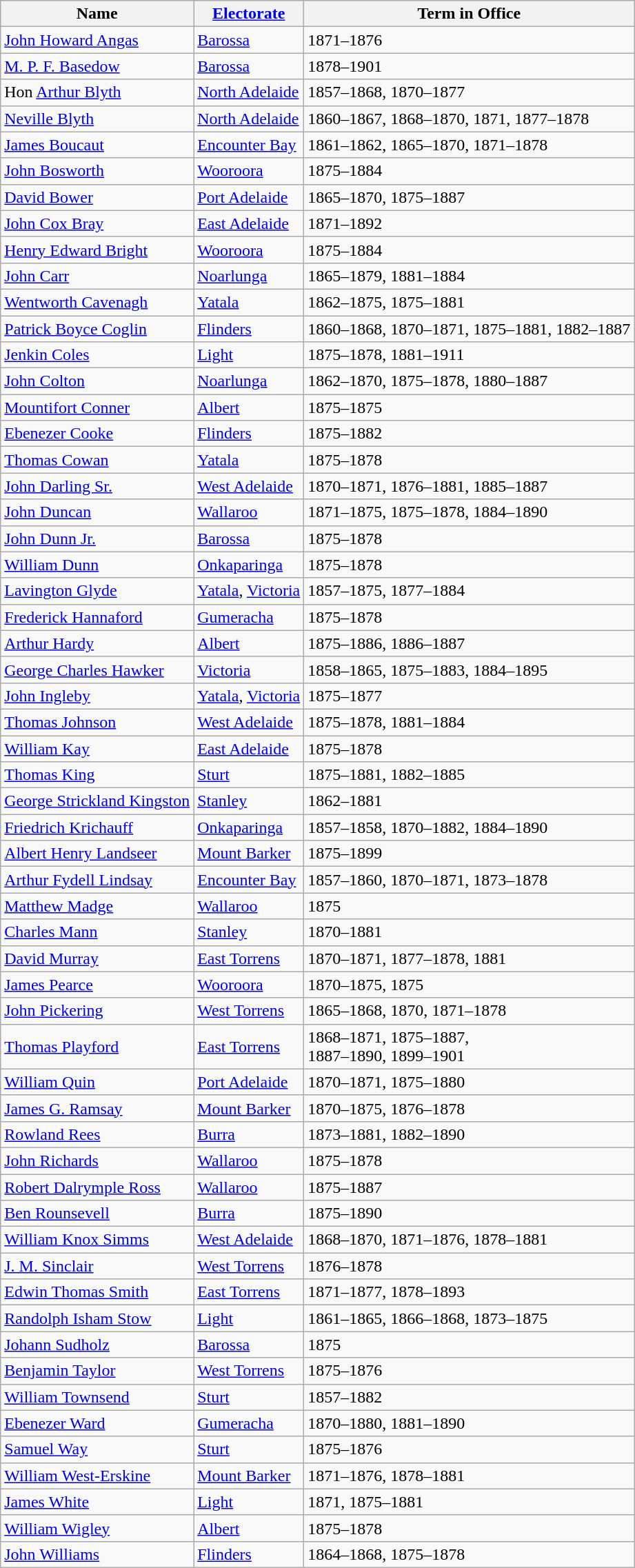<table class="wikitable sortable">
<tr>
<th><strong>Name</strong></th>
<th><strong><a href='#'>Electorate</a></strong></th>
<th><strong>Term in Office</strong></th>
</tr>
<tr>
<td><a href='#'>John Howard Angas</a> </td>
<td><a href='#'>Barossa</a></td>
<td>1871–1876</td>
</tr>
<tr>
<td><a href='#'>M. P. F. Basedow</a> </td>
<td><a href='#'>Barossa</a></td>
<td>1878–1901</td>
</tr>
<tr>
<td>Hon <a href='#'>Arthur Blyth</a> </td>
<td><a href='#'>North Adelaide</a></td>
<td>1857–1868, 1870–1877</td>
</tr>
<tr>
<td><a href='#'>Neville Blyth</a> </td>
<td><a href='#'>North Adelaide</a></td>
<td>1860–1867, 1868–1870, 1871, 1877–1878</td>
</tr>
<tr>
<td><a href='#'>James Boucaut</a></td>
<td><a href='#'>Encounter Bay</a></td>
<td>1861–1862, 1865–1870, 1871–1878</td>
</tr>
<tr>
<td><a href='#'>John Bosworth</a> </td>
<td><a href='#'>Wooroora</a></td>
<td>1875–1884</td>
</tr>
<tr>
<td><a href='#'>David Bower</a></td>
<td><a href='#'>Port Adelaide</a></td>
<td>1865–1870, 1875–1887</td>
</tr>
<tr>
<td><a href='#'>John Cox Bray</a></td>
<td><a href='#'>East Adelaide</a></td>
<td>1871–1892</td>
</tr>
<tr>
<td><a href='#'>Henry Edward Bright</a></td>
<td><a href='#'>Wooroora</a></td>
<td>1875–1884</td>
</tr>
<tr>
<td><a href='#'>John Carr</a></td>
<td><a href='#'>Noarlunga</a></td>
<td>1865–1879, 1881–1884</td>
</tr>
<tr>
<td><a href='#'>Wentworth Cavenagh</a> </td>
<td><a href='#'>Yatala</a></td>
<td>1862–1875, 1875–1881</td>
</tr>
<tr>
<td><a href='#'>Patrick Boyce Coglin</a></td>
<td><a href='#'>Flinders</a></td>
<td>1860–1868, 1870–1871, 1875–1881, 1882–1887</td>
</tr>
<tr>
<td><a href='#'>Jenkin Coles</a> </td>
<td><a href='#'>Light</a></td>
<td>1875–1878, 1881–1911</td>
</tr>
<tr>
<td><a href='#'>John Colton</a></td>
<td><a href='#'>Noarlunga</a></td>
<td>1862–1870, 1875–1878, 1880–1887</td>
</tr>
<tr>
<td><a href='#'>Mountifort Conner</a> </td>
<td><a href='#'>Albert</a></td>
<td>1875–1875</td>
</tr>
<tr>
<td><a href='#'>Ebenezer Cooke</a></td>
<td><a href='#'>Flinders</a></td>
<td>1875–1882</td>
</tr>
<tr>
<td><a href='#'>Thomas Cowan</a> </td>
<td><a href='#'>Yatala</a></td>
<td>1875–1878</td>
</tr>
<tr>
<td><a href='#'>John Darling Sr.</a> </td>
<td><a href='#'>West Adelaide</a></td>
<td>1870–1871, 1876–1881, 1885–1887</td>
</tr>
<tr>
<td><a href='#'>John Duncan</a></td>
<td><a href='#'>Wallaroo</a></td>
<td>1871–1875, 1875–1878, 1884–1890</td>
</tr>
<tr>
<td><a href='#'>John Dunn Jr.</a> </td>
<td><a href='#'>Barossa</a></td>
<td>1875–1878</td>
</tr>
<tr>
<td><a href='#'>William Dunn</a></td>
<td><a href='#'>Onkaparinga</a></td>
<td>1875–1878</td>
</tr>
<tr>
<td><a href='#'>Lavington Glyde</a>  </td>
<td><a href='#'>Yatala</a>, <a href='#'>Victoria</a></td>
<td>1857–1875, 1877–1884</td>
</tr>
<tr>
<td><a href='#'>Frederick Hannaford</a></td>
<td><a href='#'>Gumeracha</a></td>
<td>1875–1878</td>
</tr>
<tr>
<td><a href='#'>Arthur Hardy</a></td>
<td><a href='#'>Albert</a></td>
<td>1875–1886, 1886–1887</td>
</tr>
<tr>
<td><a href='#'>George Charles Hawker</a></td>
<td><a href='#'>Victoria</a></td>
<td>1858–1865, 1875–1883, 1884–1895</td>
</tr>
<tr>
<td><a href='#'>John Ingleby</a> </td>
<td><a href='#'>Yatala</a>, <a href='#'>Victoria</a></td>
<td>1875–1877</td>
</tr>
<tr>
<td><a href='#'>Thomas Johnson</a></td>
<td><a href='#'>West Adelaide</a></td>
<td>1875–1878, 1881–1884</td>
</tr>
<tr>
<td><a href='#'>William Kay</a></td>
<td><a href='#'>East Adelaide</a></td>
<td>1875–1878</td>
</tr>
<tr>
<td><a href='#'>Thomas King</a> </td>
<td><a href='#'>Sturt</a></td>
<td>1875–1881, 1882–1885</td>
</tr>
<tr>
<td><a href='#'>George Strickland Kingston</a></td>
<td><a href='#'>Stanley</a></td>
<td>1862–1881</td>
</tr>
<tr>
<td><a href='#'>Friedrich Krichauff</a></td>
<td><a href='#'>Onkaparinga</a></td>
<td>1857–1858, 1870–1882, 1884–1890</td>
</tr>
<tr>
<td><a href='#'>Albert Henry Landseer</a></td>
<td><a href='#'>Mount Barker</a></td>
<td>1875–1899</td>
</tr>
<tr>
<td><a href='#'>Arthur Fydell Lindsay</a></td>
<td><a href='#'>Encounter Bay</a></td>
<td>1857–1860, 1870–1871, 1873–1878</td>
</tr>
<tr>
<td><a href='#'>Matthew Madge</a> </td>
<td><a href='#'>Wallaroo</a></td>
<td>1875</td>
</tr>
<tr>
<td><a href='#'>Charles Mann</a></td>
<td><a href='#'>Stanley</a></td>
<td>1870–1881</td>
</tr>
<tr>
<td><a href='#'>David Murray</a> </td>
<td><a href='#'>East Torrens</a></td>
<td>1870–1871, 1877–1878, 1881</td>
</tr>
<tr>
<td><a href='#'>James Pearce</a> </td>
<td><a href='#'>Wooroora</a></td>
<td>1870–1875, 1875</td>
</tr>
<tr>
<td><a href='#'>John Pickering</a></td>
<td><a href='#'>West Torrens</a></td>
<td>1865–1868, 1870, 1871–1878</td>
</tr>
<tr>
<td><a href='#'>Thomas Playford</a></td>
<td><a href='#'>East Torrens</a></td>
<td>1868–1871, 1875–1887,<br>1887–1890, 1899–1901</td>
</tr>
<tr>
<td><a href='#'>William Quin</a></td>
<td><a href='#'>Port Adelaide</a></td>
<td>1870–1871, 1875–1880</td>
</tr>
<tr>
<td><a href='#'>James G. Ramsay</a> </td>
<td><a href='#'>Mount Barker</a></td>
<td>1870–1875, 1876–1878</td>
</tr>
<tr>
<td><a href='#'>Rowland Rees</a></td>
<td><a href='#'>Burra</a></td>
<td>1873–1881, 1882–1890</td>
</tr>
<tr>
<td><a href='#'>John Richards</a></td>
<td><a href='#'>Wallaroo</a></td>
<td>1875–1878</td>
</tr>
<tr>
<td><a href='#'>Robert Dalrymple Ross</a> </td>
<td><a href='#'>Wallaroo</a></td>
<td>1875–1887</td>
</tr>
<tr>
<td><a href='#'>Ben Rounsevell</a></td>
<td><a href='#'>Burra</a></td>
<td>1875–1890</td>
</tr>
<tr>
<td><a href='#'>William Knox Simms</a> </td>
<td><a href='#'>West Adelaide</a></td>
<td>1868–1870, 1871–1876, 1878–1881</td>
</tr>
<tr>
<td><a href='#'>J. M. Sinclair</a> </td>
<td><a href='#'>West Torrens</a></td>
<td>1876–1878</td>
</tr>
<tr>
<td><a href='#'>Edwin Thomas Smith</a> </td>
<td><a href='#'>East Torrens</a></td>
<td>1871–1877, 1878–1893</td>
</tr>
<tr>
<td><a href='#'>Randolph Isham Stow</a> </td>
<td><a href='#'>Light</a></td>
<td>1861–1865, 1866–1868, 1873–1875</td>
</tr>
<tr>
<td><a href='#'>Johann Sudholz</a> </td>
<td><a href='#'>Barossa</a></td>
<td>1875</td>
</tr>
<tr>
<td><a href='#'>Benjamin Taylor</a> </td>
<td><a href='#'>West Torrens</a></td>
<td>1875–1876</td>
</tr>
<tr>
<td><a href='#'>William Townsend</a></td>
<td><a href='#'>Sturt</a></td>
<td>1857–1882</td>
</tr>
<tr>
<td><a href='#'>Ebenezer Ward</a></td>
<td><a href='#'>Gumeracha</a></td>
<td>1870–1880, 1881–1890</td>
</tr>
<tr>
<td><a href='#'>Samuel Way</a> </td>
<td><a href='#'>Sturt</a></td>
<td>1875–1876</td>
</tr>
<tr>
<td><a href='#'>William West-Erskine</a> </td>
<td><a href='#'>Mount Barker</a></td>
<td>1871–1876, 1878–1881</td>
</tr>
<tr>
<td><a href='#'>James White</a></td>
<td><a href='#'>Light</a></td>
<td>1871, 1875–1881</td>
</tr>
<tr>
<td><a href='#'>William Wigley</a> </td>
<td><a href='#'>Albert</a></td>
<td>1875–1878</td>
</tr>
<tr>
<td><a href='#'>John Williams</a></td>
<td><a href='#'>Flinders</a></td>
<td>1864–1868, 1875–1878</td>
</tr>
</table>
